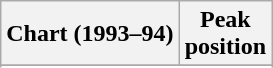<table class="wikitable sortable">
<tr>
<th>Chart (1993–94)</th>
<th>Peak<br>position</th>
</tr>
<tr>
</tr>
<tr>
</tr>
</table>
